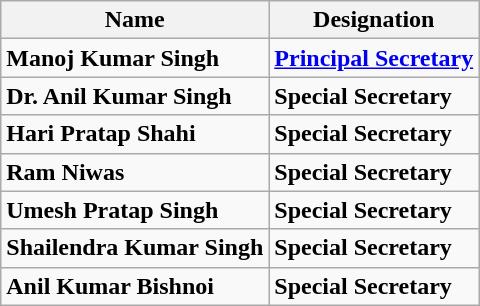<table class="wikitable">
<tr>
<th><strong>Name</strong></th>
<th><strong>Designation</strong></th>
</tr>
<tr>
<td><strong>Manoj Kumar Singh</strong></td>
<td><a href='#'><strong>Principal Secretary</strong></a></td>
</tr>
<tr>
<td><strong>Dr. Anil Kumar Singh</strong></td>
<td><strong>Special Secretary</strong></td>
</tr>
<tr>
<td><strong>Hari Pratap Shahi</strong></td>
<td><strong>Special Secretary</strong></td>
</tr>
<tr>
<td><strong>Ram Niwas</strong></td>
<td><strong>Special Secretary</strong></td>
</tr>
<tr>
<td><strong>Umesh Pratap Singh</strong></td>
<td><strong>Special Secretary</strong></td>
</tr>
<tr>
<td><strong>Shailendra Kumar Singh</strong></td>
<td><strong>Special Secretary</strong></td>
</tr>
<tr>
<td><strong>Anil Kumar Bishnoi</strong></td>
<td><strong>Special Secretary</strong></td>
</tr>
</table>
